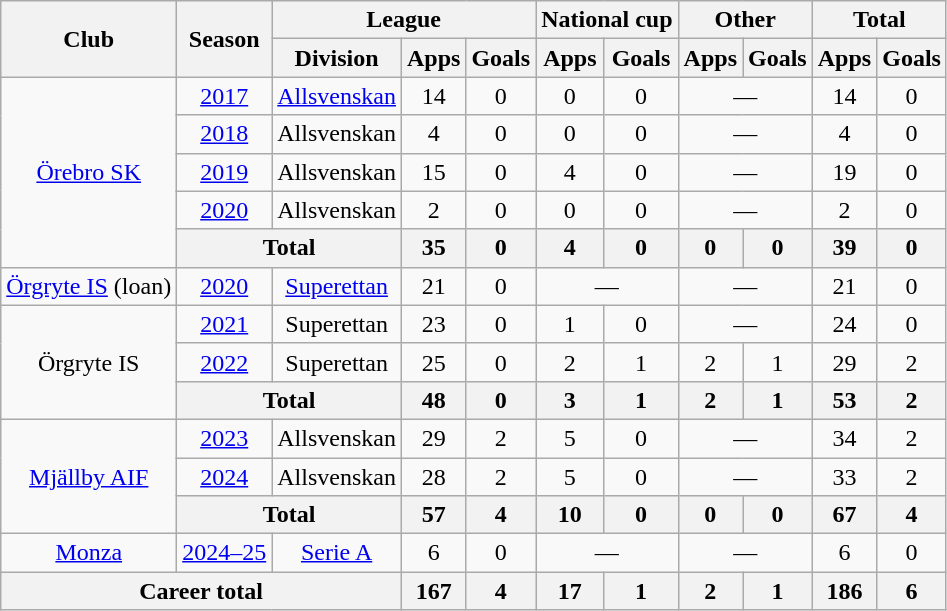<table class="wikitable" style="text-align: center;">
<tr>
<th rowspan="2">Club</th>
<th rowspan="2">Season</th>
<th colspan="3">League</th>
<th colspan="2">National cup</th>
<th colspan="2">Other</th>
<th colspan="2">Total</th>
</tr>
<tr>
<th>Division</th>
<th>Apps</th>
<th>Goals</th>
<th>Apps</th>
<th>Goals</th>
<th>Apps</th>
<th>Goals</th>
<th>Apps</th>
<th>Goals</th>
</tr>
<tr>
<td rowspan="5"><a href='#'>Örebro SK</a></td>
<td><a href='#'>2017</a></td>
<td><a href='#'>Allsvenskan</a></td>
<td>14</td>
<td>0</td>
<td>0</td>
<td>0</td>
<td colspan="2">—</td>
<td>14</td>
<td>0</td>
</tr>
<tr>
<td><a href='#'>2018</a></td>
<td>Allsvenskan</td>
<td>4</td>
<td>0</td>
<td>0</td>
<td>0</td>
<td colspan="2">—</td>
<td>4</td>
<td>0</td>
</tr>
<tr>
<td><a href='#'>2019</a></td>
<td>Allsvenskan</td>
<td>15</td>
<td>0</td>
<td>4</td>
<td>0</td>
<td colspan="2">—</td>
<td>19</td>
<td>0</td>
</tr>
<tr>
<td><a href='#'>2020</a></td>
<td>Allsvenskan</td>
<td>2</td>
<td>0</td>
<td>0</td>
<td>0</td>
<td colspan="2">—</td>
<td>2</td>
<td>0</td>
</tr>
<tr>
<th colspan="2">Total</th>
<th>35</th>
<th>0</th>
<th>4</th>
<th>0</th>
<th>0</th>
<th>0</th>
<th>39</th>
<th>0</th>
</tr>
<tr>
<td><a href='#'>Örgryte IS</a> (loan)</td>
<td><a href='#'>2020</a></td>
<td><a href='#'>Superettan</a></td>
<td>21</td>
<td>0</td>
<td colspan="2">—</td>
<td colspan="2">—</td>
<td>21</td>
<td>0</td>
</tr>
<tr>
<td rowspan="3">Örgryte IS</td>
<td><a href='#'>2021</a></td>
<td>Superettan</td>
<td>23</td>
<td>0</td>
<td>1</td>
<td>0</td>
<td colspan="2">—</td>
<td>24</td>
<td>0</td>
</tr>
<tr>
<td><a href='#'>2022</a></td>
<td>Superettan</td>
<td>25</td>
<td>0</td>
<td>2</td>
<td>1</td>
<td>2</td>
<td>1</td>
<td>29</td>
<td>2</td>
</tr>
<tr>
<th colspan="2">Total</th>
<th>48</th>
<th>0</th>
<th>3</th>
<th>1</th>
<th>2</th>
<th>1</th>
<th>53</th>
<th>2</th>
</tr>
<tr>
<td rowspan="3"><a href='#'>Mjällby AIF</a></td>
<td><a href='#'>2023</a></td>
<td>Allsvenskan</td>
<td>29</td>
<td>2</td>
<td>5</td>
<td>0</td>
<td colspan="2">—</td>
<td>34</td>
<td>2</td>
</tr>
<tr>
<td><a href='#'>2024</a></td>
<td>Allsvenskan</td>
<td>28</td>
<td>2</td>
<td>5</td>
<td>0</td>
<td colspan="2">—</td>
<td>33</td>
<td>2</td>
</tr>
<tr>
<th colspan="2">Total</th>
<th>57</th>
<th>4</th>
<th>10</th>
<th>0</th>
<th>0</th>
<th>0</th>
<th>67</th>
<th>4</th>
</tr>
<tr>
<td><a href='#'>Monza</a></td>
<td><a href='#'>2024–25</a></td>
<td><a href='#'>Serie A</a></td>
<td>6</td>
<td>0</td>
<td colspan="2">—</td>
<td colspan="2">—</td>
<td>6</td>
<td>0</td>
</tr>
<tr>
<th colspan="3">Career total</th>
<th>167</th>
<th>4</th>
<th>17</th>
<th>1</th>
<th>2</th>
<th>1</th>
<th>186</th>
<th>6</th>
</tr>
</table>
